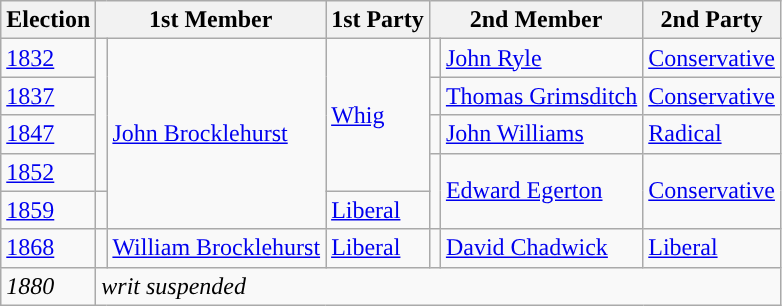<table class="wikitable">
<tr>
<th>Election</th>
<th colspan="2">1st Member</th>
<th>1st Party</th>
<th colspan="2">2nd Member</th>
<th>2nd Party</th>
</tr>
<tr>
<td><a href='#'>1832</a></td>
<td rowspan="4" style="color:inherit;background-color: "></td>
<td rowspan="5"><a href='#'>John Brocklehurst</a></td>
<td rowspan="4"><a href='#'>Whig</a></td>
<td style="color:inherit;background-color: "></td>
<td><a href='#'>John Ryle</a></td>
<td><a href='#'>Conservative</a></td>
</tr>
<tr>
<td><a href='#'>1837</a></td>
<td style="color:inherit;background-color: "></td>
<td><a href='#'>Thomas Grimsditch</a></td>
<td><a href='#'>Conservative</a></td>
</tr>
<tr>
<td><a href='#'>1847</a></td>
<td style="color:inherit;background-color: "></td>
<td><a href='#'>John Williams</a></td>
<td><a href='#'>Radical</a></td>
</tr>
<tr>
<td><a href='#'>1852</a></td>
<td rowspan="2" style="color:inherit;background-color: "></td>
<td rowspan="2"><a href='#'>Edward Egerton</a></td>
<td rowspan="2"><a href='#'>Conservative</a></td>
</tr>
<tr>
<td><a href='#'>1859</a></td>
<td style="color:inherit;background-color: "></td>
<td><a href='#'>Liberal</a></td>
</tr>
<tr>
<td><a href='#'>1868</a></td>
<td style="color:inherit;background-color: "></td>
<td><a href='#'>William Brocklehurst</a></td>
<td><a href='#'>Liberal</a></td>
<td style="color:inherit;background-color: "></td>
<td><a href='#'>David Chadwick</a></td>
<td><a href='#'>Liberal</a></td>
</tr>
<tr>
<td><em>1880</em></td>
<td colspan="6"><em>writ suspended</em></td>
</tr>
</table>
